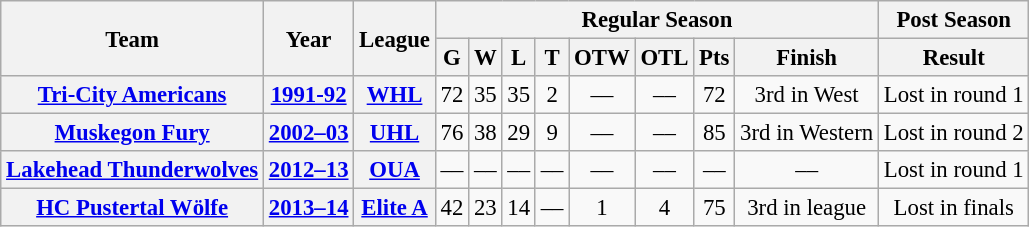<table class="wikitable" style="font-size: 95%; text-align:center;">
<tr>
<th rowspan="2">Team</th>
<th rowspan="2">Year</th>
<th rowspan="2">League</th>
<th colspan="8">Regular Season</th>
<th colspan="1">Post Season</th>
</tr>
<tr>
<th>G</th>
<th>W</th>
<th>L</th>
<th>T</th>
<th>OTW</th>
<th>OTL</th>
<th>Pts</th>
<th>Finish</th>
<th>Result</th>
</tr>
<tr>
<th><a href='#'>Tri-City Americans</a></th>
<th><a href='#'>1991-92</a></th>
<th><a href='#'>WHL</a></th>
<td>72</td>
<td>35</td>
<td>35</td>
<td>2</td>
<td>––</td>
<td>––</td>
<td>72</td>
<td>3rd in West</td>
<td>Lost in round 1</td>
</tr>
<tr>
<th><a href='#'>Muskegon Fury</a></th>
<th><a href='#'>2002–03</a></th>
<th><a href='#'>UHL</a></th>
<td>76</td>
<td>38</td>
<td>29</td>
<td>9</td>
<td>––</td>
<td>––</td>
<td>85</td>
<td>3rd in Western</td>
<td>Lost in round 2</td>
</tr>
<tr>
<th><a href='#'>Lakehead Thunderwolves</a></th>
<th><a href='#'>2012–13</a></th>
<th><a href='#'>OUA</a></th>
<td>––</td>
<td>––</td>
<td>––</td>
<td>––</td>
<td>––</td>
<td>––</td>
<td>––</td>
<td>––</td>
<td>Lost in round 1</td>
</tr>
<tr>
<th><a href='#'>HC Pustertal Wölfe</a></th>
<th><a href='#'>2013–14</a></th>
<th><a href='#'>Elite A</a></th>
<td>42</td>
<td>23</td>
<td>14</td>
<td>––</td>
<td>1</td>
<td>4</td>
<td>75</td>
<td>3rd in league</td>
<td>Lost in finals</td>
</tr>
</table>
